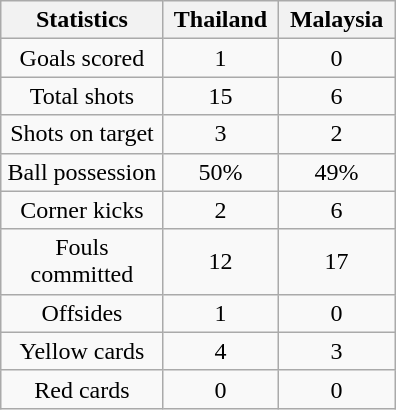<table class="wikitable" style="text-align:center; margin:auto;">
<tr>
<th scope=col width=100>Statistics</th>
<th scope=col width=70>Thailand</th>
<th scope=col width=70>Malaysia</th>
</tr>
<tr>
<td>Goals scored</td>
<td>1</td>
<td>0</td>
</tr>
<tr>
<td>Total shots</td>
<td>15</td>
<td>6</td>
</tr>
<tr>
<td>Shots on target</td>
<td>3</td>
<td>2</td>
</tr>
<tr>
<td>Ball possession</td>
<td>50%</td>
<td>49%</td>
</tr>
<tr>
<td>Corner kicks</td>
<td>2</td>
<td>6</td>
</tr>
<tr>
<td>Fouls committed</td>
<td>12</td>
<td>17</td>
</tr>
<tr>
<td>Offsides</td>
<td>1</td>
<td>0</td>
</tr>
<tr>
<td>Yellow cards</td>
<td>4</td>
<td>3</td>
</tr>
<tr>
<td>Red cards</td>
<td>0</td>
<td>0</td>
</tr>
</table>
